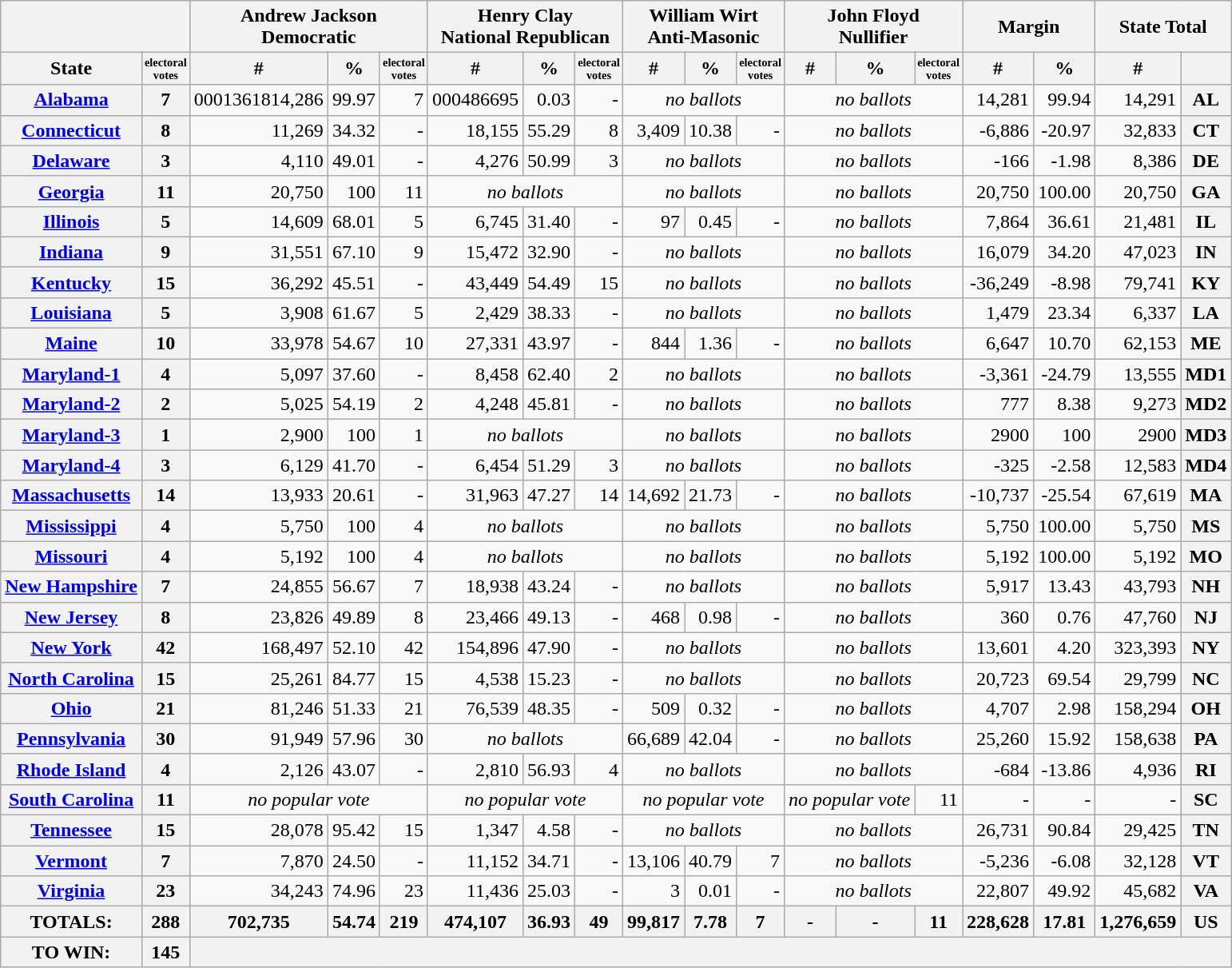<table class="wikitable sortable" style="text-align:right">
<tr>
<th colspan=2></th>
<th align=center colspan=3>Andrew Jackson<br>Democratic</th>
<th align=center colspan=3>Henry Clay<br>National Republican</th>
<th align=center colspan=3>William Wirt<br>Anti-Masonic</th>
<th align=center colspan=3>John Floyd<br>Nullifier</th>
<th colspan="2">Margin</th>
<th align=center colspan=2>State Total</th>
</tr>
<tr>
<th align=center>State</th>
<th style="text-align:center; font-size: 60%">electoral<br>votes</th>
<th align=center>#</th>
<th align=center>%</th>
<th style="text-align:center; font-size: 60%">electoral<br>votes</th>
<th align=center>#</th>
<th align=center>%</th>
<th style="text-align:center; font-size: 60%">electoral<br>votes</th>
<th align=center>#</th>
<th align=center>%</th>
<th style="text-align:center; font-size: 60%">electoral<br>votes</th>
<th align=center>#</th>
<th align=center>%</th>
<th style="text-align:center; font-size: 60%">electoral<br>votes</th>
<th align=center>#</th>
<th align=center>%</th>
<th align=center>#</th>
<th></th>
</tr>
<tr>
<th style"text-align:left"><a href='#'>Alabama</a></th>
<th>7</th>
<td><span>00013618</span>14,286</td>
<td>99.97</td>
<td>7</td>
<td><span>00048669</span>5</td>
<td>0.03</td>
<td>-</td>
<td colspan=3 align=center><em>no ballots</em></td>
<td colspan=3 align=center><em>no ballots</em></td>
<td>14,281</td>
<td>99.94</td>
<td>14,291</td>
<th>AL</th>
</tr>
<tr>
<th style"text-align:left"><a href='#'>Connecticut</a></th>
<th>8</th>
<td>11,269</td>
<td>34.32</td>
<td>-</td>
<td>18,155</td>
<td>55.29</td>
<td>8</td>
<td>3,409</td>
<td>10.38</td>
<td>-</td>
<td colspan=3 align=center><em>no ballots</em></td>
<td>-6,886</td>
<td>-20.97</td>
<td>32,833</td>
<th>CT</th>
</tr>
<tr>
<th style"text-align:left"><a href='#'>Delaware</a></th>
<th>3</th>
<td>4,110</td>
<td>49.01</td>
<td>-</td>
<td>4,276</td>
<td>50.99</td>
<td>3</td>
<td colspan=3 align=center><em>no ballots</em></td>
<td colspan=3 align=center><em>no ballots</em></td>
<td>-166</td>
<td>-1.98</td>
<td>8,386</td>
<th>DE</th>
</tr>
<tr>
<th style"text-align:left"><a href='#'>Georgia</a></th>
<th>11</th>
<td>20,750</td>
<td>100</td>
<td>11</td>
<td colspan=3 align=center><em>no ballots</em></td>
<td colspan=3 align=center><em>no ballots</em></td>
<td colspan=3 align=center><em>no ballots</em></td>
<td>20,750</td>
<td>100.00</td>
<td>20,750</td>
<th>GA</th>
</tr>
<tr>
<th style"text-align:left"><a href='#'>Illinois</a></th>
<th>5</th>
<td>14,609</td>
<td>68.01</td>
<td>5</td>
<td>6,745</td>
<td>31.40</td>
<td>-</td>
<td>97</td>
<td>0.45</td>
<td>-</td>
<td colspan=3 align=center><em>no ballots</em></td>
<td>7,864</td>
<td>36.61</td>
<td>21,481</td>
<th>IL</th>
</tr>
<tr>
<th style"text-align:left"><a href='#'>Indiana</a></th>
<th>9</th>
<td>31,551</td>
<td>67.10</td>
<td>9</td>
<td>15,472</td>
<td>32.90</td>
<td>-</td>
<td colspan=3 align=center><em>no ballots</em></td>
<td colspan=3 align=center><em>no ballots</em></td>
<td>16,079</td>
<td>34.20</td>
<td>47,023</td>
<th>IN</th>
</tr>
<tr>
<th style"text-align:left"><a href='#'>Kentucky</a></th>
<th>15</th>
<td>36,292</td>
<td>45.51</td>
<td>-</td>
<td>43,449</td>
<td>54.49</td>
<td>15</td>
<td colspan=3 align=center><em>no ballots</em></td>
<td colspan=3 align=center><em>no ballots</em></td>
<td>-36,249</td>
<td>-8.98</td>
<td>79,741</td>
<th>KY</th>
</tr>
<tr>
<th style"text-align:left"><a href='#'>Louisiana</a></th>
<th>5</th>
<td>3,908</td>
<td>61.67</td>
<td>5</td>
<td>2,429</td>
<td>38.33</td>
<td>-</td>
<td colspan=3 align=center><em>no ballots</em></td>
<td colspan=3 align=center><em>no ballots</em></td>
<td>1,479</td>
<td>23.34</td>
<td>6,337</td>
<th>LA</th>
</tr>
<tr>
<th style"text-align:left"><a href='#'>Maine</a></th>
<th>10</th>
<td>33,978</td>
<td>54.67</td>
<td>10</td>
<td>27,331</td>
<td>43.97</td>
<td>-</td>
<td>844</td>
<td>1.36</td>
<td>-</td>
<td colspan=3 align=center><em>no ballots</em></td>
<td>6,647</td>
<td>10.70</td>
<td>62,153</td>
<th>ME</th>
</tr>
<tr>
<th style"text-align:left"><a href='#'>Maryland-1</a></th>
<th>4</th>
<td>5,097</td>
<td>37.60</td>
<td>-</td>
<td>8,458</td>
<td>62.40</td>
<td>2</td>
<td colspan=3 align=center><em>no ballots</em></td>
<td colspan=3 align=center><em>no ballots</em></td>
<td>-3,361</td>
<td>-24.79</td>
<td>13,555</td>
<th>MD1</th>
</tr>
<tr>
<th style"text-align:left"><a href='#'>Maryland-2</a></th>
<th>2</th>
<td>5,025</td>
<td>54.19</td>
<td>2</td>
<td>4,248</td>
<td>45.81</td>
<td>-</td>
<td colspan=3 align=center><em>no ballots</em></td>
<td colspan=3 align=center><em>no ballots</em></td>
<td>777</td>
<td>8.38</td>
<td>9,273</td>
<th>MD2</th>
</tr>
<tr>
<th style"text-align:left"><a href='#'>Maryland-3</a></th>
<th>1</th>
<td>2,900</td>
<td>100</td>
<td>1</td>
<td colspan=3 align=center><em>no ballots</em></td>
<td colspan=3 align=center><em>no ballots</em></td>
<td colspan=3 align=center><em>no ballots</em></td>
<td>2900</td>
<td>100</td>
<td>2900</td>
<th>MD3</th>
</tr>
<tr>
<th style"text-align:left"><a href='#'>Maryland-4</a></th>
<th>3</th>
<td>6,129</td>
<td>41.70</td>
<td>-</td>
<td>6,454</td>
<td>51.29</td>
<td>3</td>
<td colspan=3 align=center><em>no ballots</em></td>
<td colspan=3 align=center><em>no ballots</em></td>
<td>-325</td>
<td>-2.58</td>
<td>12,583</td>
<th>MD4</th>
</tr>
<tr>
<th style"text-align:left"><a href='#'>Massachusetts</a></th>
<th>14</th>
<td>13,933</td>
<td>20.61</td>
<td>-</td>
<td>31,963</td>
<td>47.27</td>
<td>14</td>
<td>14,692</td>
<td>21.73</td>
<td>-</td>
<td colspan=3 align=center><em>no ballots</em></td>
<td>-10,737</td>
<td>-25.54</td>
<td>67,619</td>
<th>MA</th>
</tr>
<tr>
<th style"text-align:left"><a href='#'>Mississippi</a></th>
<th>4</th>
<td>5,750</td>
<td>100</td>
<td>4</td>
<td colspan=3 align=center><em>no ballots</em></td>
<td colspan=3 align=center><em>no ballots</em></td>
<td colspan=3 align=center><em>no ballots</em></td>
<td>5,750</td>
<td>100.00</td>
<td>5,750</td>
<th>MS</th>
</tr>
<tr>
<th style"text-align:left"><a href='#'>Missouri</a></th>
<th>4</th>
<td>5,192</td>
<td>100</td>
<td>4</td>
<td colspan=3 align=center><em>no ballots</em></td>
<td colspan=3 align=center><em>no ballots</em></td>
<td colspan=3 align=center><em>no ballots</em></td>
<td>5,192</td>
<td>100.00</td>
<td>5,192</td>
<th>MO</th>
</tr>
<tr>
<th style"text-align:left"><a href='#'>New Hampshire</a></th>
<th>7</th>
<td>24,855</td>
<td>56.67</td>
<td>7</td>
<td>18,938</td>
<td>43.24</td>
<td>-</td>
<td colspan=3 align=center><em>no ballots</em></td>
<td colspan=3 align=center><em>no ballots</em></td>
<td>5,917</td>
<td>13.43</td>
<td>43,793</td>
<th>NH</th>
</tr>
<tr>
<th style"text-align:left"><a href='#'>New Jersey</a></th>
<th>8</th>
<td>23,826</td>
<td>49.89</td>
<td>8</td>
<td>23,466</td>
<td>49.13</td>
<td>-</td>
<td>468</td>
<td>0.98</td>
<td>-</td>
<td colspan=3 align=center><em>no ballots</em></td>
<td>360</td>
<td>0.76</td>
<td>47,760</td>
<th>NJ</th>
</tr>
<tr>
<th style"text-align:left"><a href='#'>New York</a></th>
<th>42</th>
<td>168,497</td>
<td>52.10</td>
<td>42</td>
<td>154,896</td>
<td>47.90</td>
<td>-</td>
<td colspan=3 align=center><em>no ballots</em></td>
<td colspan=3 align=center><em>no ballots</em></td>
<td>13,601</td>
<td>4.20</td>
<td>323,393</td>
<th>NY</th>
</tr>
<tr>
<th style"text-align:left"><a href='#'>North Carolina</a></th>
<th>15</th>
<td>25,261</td>
<td>84.77</td>
<td>15</td>
<td>4,538</td>
<td>15.23</td>
<td>-</td>
<td colspan=3 align=center><em>no ballots</em></td>
<td colspan=3 align=center><em>no ballots</em></td>
<td>20,723</td>
<td>69.54</td>
<td>29,799</td>
<th>NC</th>
</tr>
<tr>
<th style"text-align:left"><a href='#'>Ohio</a></th>
<th>21</th>
<td>81,246</td>
<td>51.33</td>
<td>21</td>
<td>76,539</td>
<td>48.35</td>
<td>-</td>
<td>509</td>
<td>0.32</td>
<td>-</td>
<td colspan=3 align=center><em>no ballots</em></td>
<td>4,707</td>
<td>2.98</td>
<td>158,294</td>
<th>OH</th>
</tr>
<tr>
<th style"text-align:left"><a href='#'>Pennsylvania</a></th>
<th>30</th>
<td>91,949</td>
<td>57.96</td>
<td>30</td>
<td colspan=3 align=center><em>no ballots</em></td>
<td>66,689</td>
<td>42.04</td>
<td>-</td>
<td colspan=3 align=center><em>no ballots</em></td>
<td>25,260</td>
<td>15.92</td>
<td>158,638</td>
<th>PA</th>
</tr>
<tr>
<th style"text-align:left"><a href='#'>Rhode Island</a></th>
<th>4</th>
<td>2,126</td>
<td>43.07</td>
<td>-</td>
<td>2,810</td>
<td>56.93</td>
<td>4</td>
<td colspan=3 align=center><em>no ballots</em></td>
<td colspan=3 align=center><em>no ballots</em></td>
<td>-684</td>
<td>-13.86</td>
<td>4,936</td>
<th>RI</th>
</tr>
<tr>
<th style"text-align:left"><a href='#'>South Carolina</a></th>
<th>11</th>
<td colspan=3 align=center><em>no popular vote</em></td>
<td colspan=3 align=center><em>no popular vote</em></td>
<td colspan=3 align=center><em>no popular vote</em></td>
<td colspan=2 align=center><em>no popular vote</em></td>
<td>11</td>
<td>-</td>
<td>-</td>
<td>-</td>
<th>SC</th>
</tr>
<tr>
<th style"text-align:left"><a href='#'>Tennessee</a></th>
<th>15</th>
<td>28,078</td>
<td>95.42</td>
<td>15</td>
<td>1,347</td>
<td>4.58</td>
<td>-</td>
<td colspan=3 align=center><em>no ballots</em></td>
<td colspan=3 align=center><em>no ballots</em></td>
<td>26,731</td>
<td>90.84</td>
<td>29,425</td>
<th>TN</th>
</tr>
<tr>
<th style"text-align:left"><a href='#'>Vermont</a></th>
<th>7</th>
<td>7,870</td>
<td>24.50</td>
<td>-</td>
<td>11,152</td>
<td>34.71</td>
<td>-</td>
<td>13,106</td>
<td>40.79</td>
<td>7</td>
<td colspan=3 align=center><em>no ballots</em></td>
<td>-5,236</td>
<td>-6.08</td>
<td>32,128</td>
<th>VT</th>
</tr>
<tr>
<th style"text-align:left"><a href='#'>Virginia</a></th>
<th>23</th>
<td>34,243</td>
<td>74.96</td>
<td>23</td>
<td>11,436</td>
<td>25.03</td>
<td>-</td>
<td>3</td>
<td>0.01</td>
<td>-</td>
<td colspan=3 align=center><em>no ballots</em></td>
<td>22,807</td>
<td>49.92</td>
<td>45,682</td>
<th>VA</th>
</tr>
<tr>
<th>TOTALS:</th>
<th>288</th>
<th>702,735</th>
<th>54.74</th>
<th>219</th>
<th>474,107</th>
<th>36.93</th>
<th>49</th>
<th>99,817</th>
<th>7.78</th>
<th>7</th>
<th>-</th>
<th>-</th>
<th>11</th>
<th>228,628</th>
<th>17.81</th>
<th>1,276,659</th>
<th>US</th>
</tr>
<tr>
<th>TO WIN:</th>
<th>145</th>
<th colspan="17"></th>
</tr>
</table>
